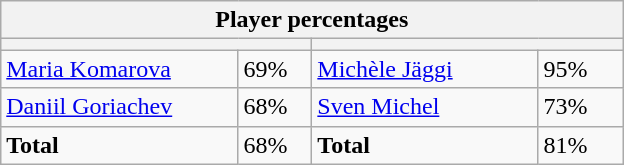<table class="wikitable">
<tr>
<th colspan=4 width=400>Player percentages</th>
</tr>
<tr>
<th colspan=2 width=200 style="white-space:nowrap;"></th>
<th colspan=2 width=200 style="white-space:nowrap;"></th>
</tr>
<tr>
<td><a href='#'>Maria Komarova</a></td>
<td>69%</td>
<td><a href='#'>Michèle Jäggi</a></td>
<td>95%</td>
</tr>
<tr>
<td><a href='#'>Daniil Goriachev</a></td>
<td>68%</td>
<td><a href='#'>Sven Michel</a></td>
<td>73%</td>
</tr>
<tr>
<td><strong>Total</strong></td>
<td>68%</td>
<td><strong>Total</strong></td>
<td>81%</td>
</tr>
</table>
